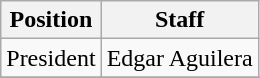<table class=wikitable>
<tr>
<th>Position</th>
<th>Staff</th>
</tr>
<tr>
<td>President</td>
<td> Edgar Aguilera</td>
</tr>
<tr>
</tr>
</table>
